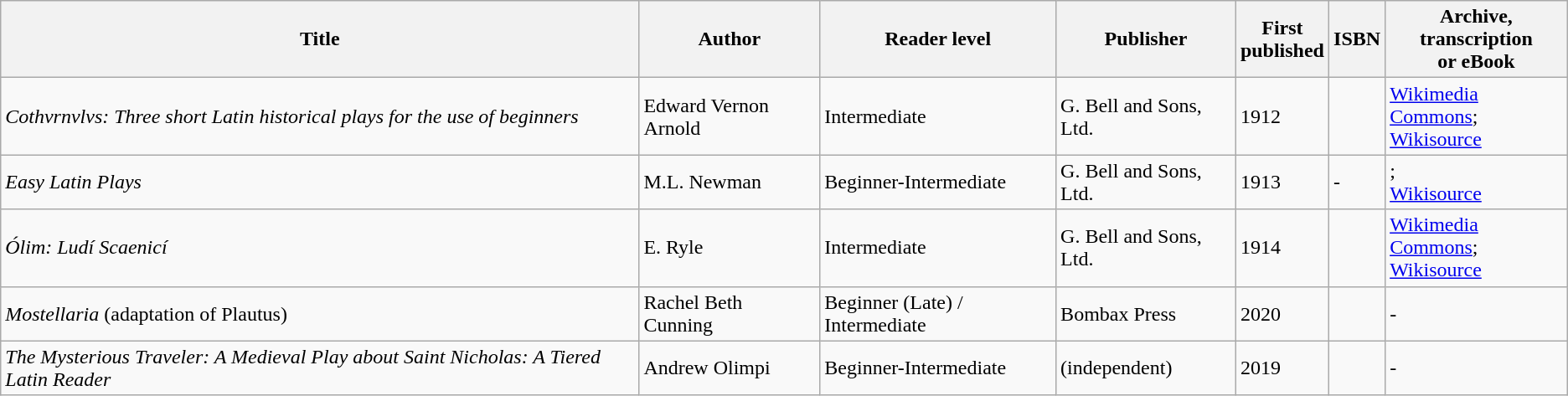<table class="wikitable sortable" border="0">
<tr>
<th scope="col">Title</th>
<th scope="col">Author</th>
<th scope="col">Reader level</th>
<th scope="col" class="unsortable">Publisher</th>
<th scope="col">First<br>published</th>
<th scope="col">ISBN</th>
<th scope="col">Archive,<br>transcription<br>or eBook</th>
</tr>
<tr>
<td><em>Cothvrnvlvs: Three short Latin historical plays for the use of beginners</em></td>
<td>Edward Vernon Arnold</td>
<td>Intermediate</td>
<td>G. Bell and Sons, Ltd.</td>
<td>1912</td>
<td></td>
<td><a href='#'>Wikimedia Commons</a>;<br> <a href='#'>Wikisource</a></td>
</tr>
<tr>
<td><em>Easy Latin Plays</em></td>
<td>M.L. Newman</td>
<td>Beginner-Intermediate</td>
<td>G. Bell and Sons, Ltd.</td>
<td>1913</td>
<td>-</td>
<td>;<br>  <a href='#'>Wikisource</a></td>
</tr>
<tr>
<td><em>Ólim: Ludí Scaenicí</em></td>
<td>E. Ryle</td>
<td>Intermediate</td>
<td>G. Bell and Sons, Ltd.</td>
<td>1914</td>
<td></td>
<td><a href='#'>Wikimedia Commons</a>;<br><a href='#'>Wikisource</a></td>
</tr>
<tr>
<td><em>Mostellaria</em> (adaptation of Plautus)</td>
<td>Rachel Beth Cunning</td>
<td>Beginner (Late) / Intermediate</td>
<td>Bombax Press</td>
<td>2020</td>
<td></td>
<td>-</td>
</tr>
<tr>
<td><em>The Mysterious Traveler: A Medieval Play about Saint Nicholas: A Tiered Latin Reader</em></td>
<td>Andrew Olimpi</td>
<td>Beginner-Intermediate</td>
<td>(independent)</td>
<td>2019</td>
<td></td>
<td>-</td>
</tr>
</table>
